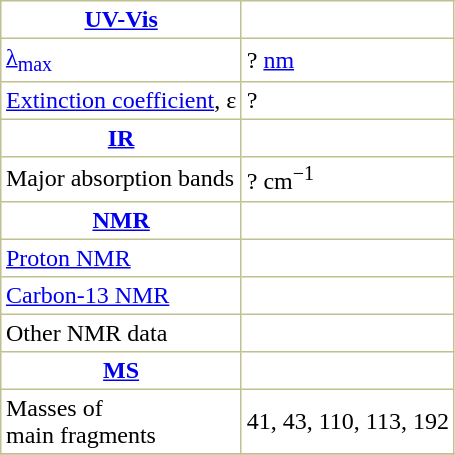<table border="1" cellspacing="0" cellpadding="3" style="margin: 0 0 0 0.5em; background: #FFFFFF; border-collapse: collapse; border-color: #C0C090;">
<tr>
<th><a href='#'>UV-Vis</a></th>
</tr>
<tr>
<td><a href='#'>λ<sub>max</sub></a></td>
<td>? <a href='#'>nm</a></td>
</tr>
<tr>
<td><a href='#'>Extinction coefficient</a>, ε</td>
<td>?</td>
</tr>
<tr>
<th><a href='#'>IR</a></th>
</tr>
<tr>
<td>Major absorption bands</td>
<td>? cm<sup>−1</sup></td>
</tr>
<tr>
<th><a href='#'>NMR</a></th>
</tr>
<tr>
<td><a href='#'>Proton NMR</a> </td>
<td> </td>
</tr>
<tr>
<td><a href='#'>Carbon-13 NMR</a> </td>
<td> </td>
</tr>
<tr>
<td>Other NMR data </td>
<td> </td>
</tr>
<tr>
<th><a href='#'>MS</a></th>
</tr>
<tr>
<td>Masses of <br>main fragments</td>
<td>41, 43, 110, 113, 192 </td>
</tr>
<tr>
</tr>
</table>
